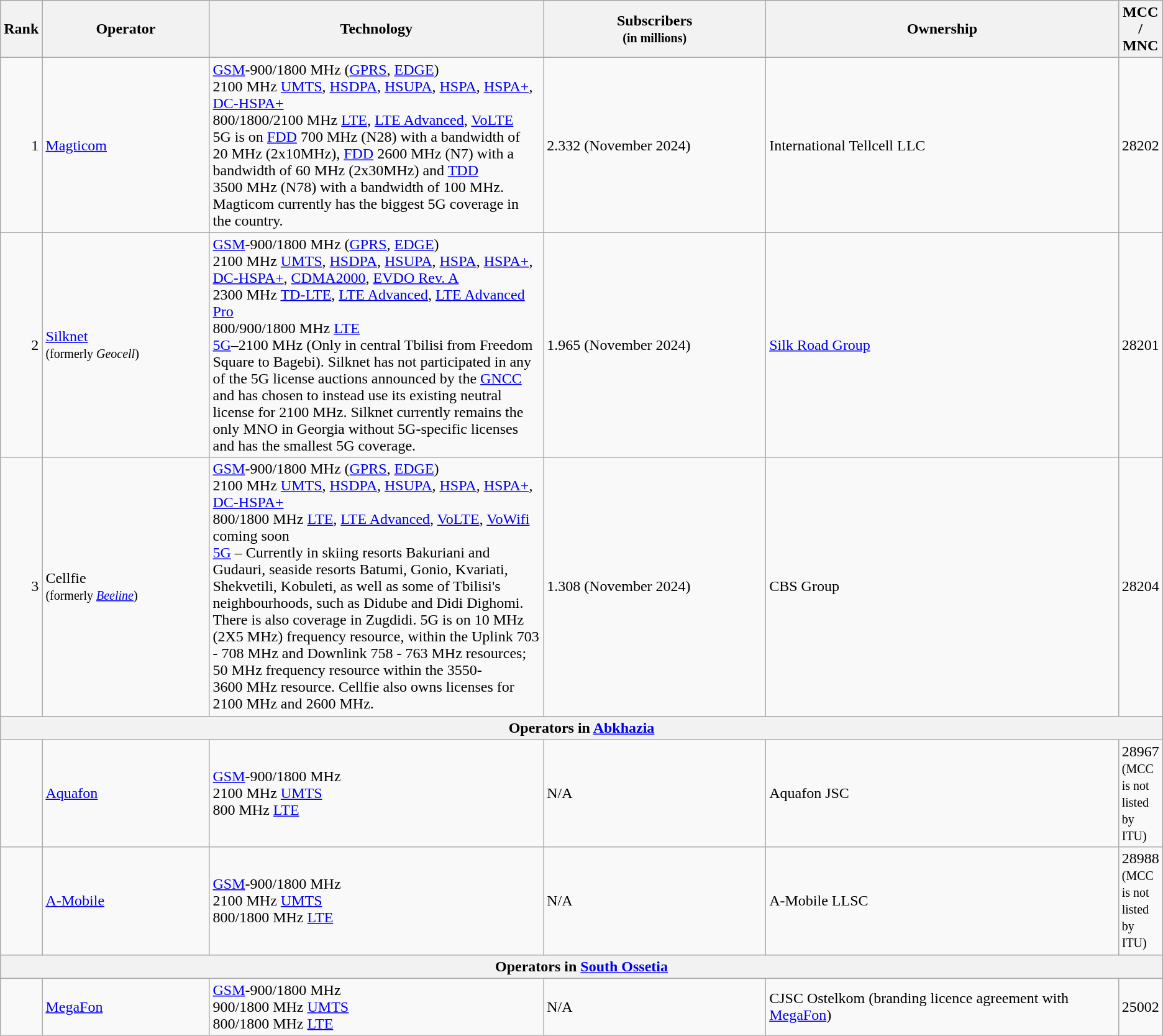<table class="wikitable">
<tr>
<th style="width:3%;">Rank</th>
<th style="width:15%;">Operator</th>
<th style="width:30%;">Technology</th>
<th style="width:20%;">Subscribers<br><small>(in millions)</small></th>
<th style="width:32%;">Ownership</th>
<th>MCC / MNC</th>
</tr>
<tr>
<td align=right>1</td>
<td><a href='#'>Magticom</a></td>
<td><a href='#'>GSM</a>-900/1800 MHz (<a href='#'>GPRS</a>, <a href='#'>EDGE</a>)<br>2100 MHz <a href='#'>UMTS</a>, <a href='#'>HSDPA</a>, <a href='#'>HSUPA</a>, <a href='#'>HSPA</a>, <a href='#'>HSPA+</a>, <a href='#'>DC-HSPA+</a> <br>800/1800/2100 MHz <a href='#'>LTE</a>, <a href='#'>LTE Advanced</a>, <a href='#'>VoLTE</a><br>5G is on <a href='#'>FDD</a> 700 MHz (N28) with a bandwidth of 20 MHz (2x10MHz), <a href='#'>FDD</a> 2600 MHz (N7) with a bandwidth of 60 MHz (2x30MHz) and <a href='#'>TDD</a> 3500 MHz (N78) with a bandwidth of 100 MHz. Magticom currently has the biggest 5G coverage in the country.</td>
<td>2.332 (November 2024)</td>
<td>International Tellcell LLC</td>
<td>28202</td>
</tr>
<tr>
<td align=right>2</td>
<td><a href='#'>Silknet</a> <br> <small>(formerly <em>Geocell</em>)</small></td>
<td><a href='#'>GSM</a>-900/1800 MHz (<a href='#'>GPRS</a>, <a href='#'>EDGE</a>)<br>2100 MHz <a href='#'>UMTS</a>, <a href='#'>HSDPA</a>, <a href='#'>HSUPA</a>, <a href='#'>HSPA</a>, <a href='#'>HSPA+</a>, <a href='#'>DC-HSPA+</a>, <a href='#'>CDMA2000</a>, <a href='#'>EVDO Rev. A</a><br>2300 MHz <a href='#'>TD-LTE</a>, <a href='#'>LTE Advanced</a>, <a href='#'>LTE Advanced Pro</a><br>800/900/1800 MHz <a href='#'>LTE</a><br><a href='#'>5G</a>–2100 MHz (Only in central Tbilisi from Freedom Square to Bagebi). Silknet has not participated in any of the 5G license auctions announced by the <a href='#'>GNCC</a> and has chosen to instead use its existing neutral license for 2100 MHz. Silknet currently remains the only MNO in Georgia without 5G-specific licenses and has the smallest 5G coverage.</td>
<td>1.965 (November 2024)</td>
<td><a href='#'>Silk Road Group</a></td>
<td>28201</td>
</tr>
<tr>
<td align=right>3</td>
<td>Cellfie <br> <small>(formerly <em><a href='#'>Beeline</a></em>)</small></td>
<td><a href='#'>GSM</a>-900/1800 MHz (<a href='#'>GPRS</a>, <a href='#'>EDGE</a>) <br>2100 MHz <a href='#'>UMTS</a>, <a href='#'>HSDPA</a>, <a href='#'>HSUPA</a>, <a href='#'>HSPA</a>, <a href='#'>HSPA+</a>, <a href='#'>DC-HSPA+</a> <br> 800/1800 MHz <a href='#'>LTE</a>, <a href='#'>LTE Advanced</a>, <a href='#'>VoLTE</a>, <a href='#'>VoWifi</a> coming soon<br><a href='#'>5G</a> – Currently in skiing resorts Bakuriani and Gudauri, seaside resorts Batumi, Gonio, Kvariati, Shekvetili, Kobuleti, as well as some of Tbilisi's neighbourhoods, such as Didube and Didi Dighomi. There is also coverage in Zugdidi. 5G is on 10 MHz (2X5 MHz) frequency resource, within the Uplink 703 - 708 MHz and Downlink 758 - 763 MHz resources; 50 MHz frequency resource within the 3550-3600 MHz resource. Cellfie also owns licenses for 2100 MHz and 2600 MHz.</td>
<td>1.308 (November 2024)</td>
<td>CBS Group</td>
<td>28204</td>
</tr>
<tr>
<th colspan="6" style="text-align:center;">Operators in <a href='#'>Abkhazia</a></th>
</tr>
<tr>
<td align=right></td>
<td><a href='#'>Aquafon</a><br></td>
<td><a href='#'>GSM</a>-900/1800 MHz <br>2100 MHz <a href='#'>UMTS</a><br> 800 MHz <a href='#'>LTE</a></td>
<td>N/A</td>
<td>Aquafon JSC</td>
<td>28967<br><small>(MCC is not listed by ITU)</small></td>
</tr>
<tr>
<td align=right></td>
<td><a href='#'>A-Mobile</a><br></td>
<td><a href='#'>GSM</a>-900/1800 MHz <br>2100 MHz <a href='#'>UMTS</a><br> 800/1800 MHz <a href='#'>LTE</a></td>
<td>N/A</td>
<td>A-Mobile LLSC</td>
<td>28988<br><small>(MCC is not listed by ITU)</small></td>
</tr>
<tr>
<th colspan="6" style="text-align:center;">Operators in <a href='#'>South Ossetia</a></th>
</tr>
<tr>
<td align=right></td>
<td><a href='#'>MegaFon</a></td>
<td><a href='#'>GSM</a>-900/1800 MHz <br>900/1800 MHz <a href='#'>UMTS</a> <br>800/1800 MHz <a href='#'>LTE</a></td>
<td>N/A</td>
<td>CJSC Ostelkom (branding licence agreement with <a href='#'>MegaFon</a>)</td>
<td>25002</td>
</tr>
</table>
